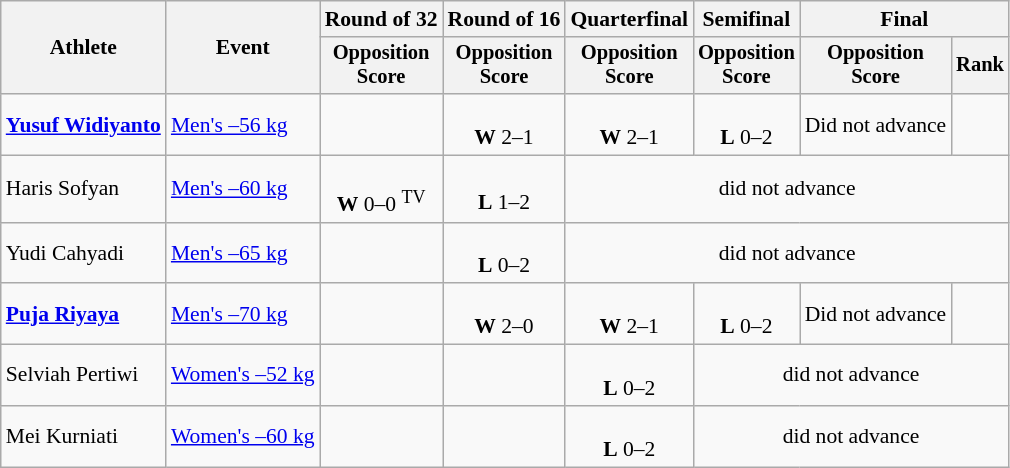<table class=wikitable style=font-size:90%;text-align:center>
<tr>
<th rowspan=2>Athlete</th>
<th rowspan=2>Event</th>
<th>Round of 32</th>
<th>Round of 16</th>
<th>Quarterfinal</th>
<th>Semifinal</th>
<th colspan=2>Final</th>
</tr>
<tr style=font-size:95%>
<th>Opposition<br>Score</th>
<th>Opposition<br>Score</th>
<th>Opposition<br>Score</th>
<th>Opposition<br>Score</th>
<th>Opposition<br>Score</th>
<th>Rank</th>
</tr>
<tr>
<td align=left><strong><a href='#'>Yusuf Widiyanto</a></strong></td>
<td align=left><a href='#'>Men's –56 kg</a></td>
<td></td>
<td><br><strong>W</strong> 2–1</td>
<td><br><strong>W</strong> 2–1</td>
<td><br><strong>L</strong> 0–2</td>
<td>Did not advance</td>
<td></td>
</tr>
<tr>
<td align=left>Haris Sofyan</td>
<td align=left><a href='#'>Men's –60 kg</a></td>
<td><br><strong>W</strong> 0–0 <sup>TV</sup></td>
<td><br><strong>L</strong> 1–2</td>
<td colspan=4>did not advance</td>
</tr>
<tr>
<td align=left>Yudi Cahyadi</td>
<td align=left><a href='#'>Men's –65 kg</a></td>
<td></td>
<td><br><strong>L</strong> 0–2</td>
<td colspan=4>did not advance</td>
</tr>
<tr>
<td align=left><strong><a href='#'>Puja Riyaya</a></strong></td>
<td align=left><a href='#'>Men's –70 kg</a></td>
<td></td>
<td><br><strong>W</strong> 2–0</td>
<td><br><strong>W</strong> 2–1</td>
<td><br><strong>L</strong> 0–2</td>
<td>Did not advance</td>
<td></td>
</tr>
<tr>
<td align=left>Selviah Pertiwi</td>
<td align=left><a href='#'>Women's –52 kg</a></td>
<td></td>
<td></td>
<td><br><strong>L</strong> 0–2</td>
<td colspan=3>did not advance</td>
</tr>
<tr>
<td align=left>Mei Kurniati</td>
<td align=left><a href='#'>Women's –60 kg</a></td>
<td></td>
<td></td>
<td><br><strong>L</strong> 0–2</td>
<td colspan=3>did not advance</td>
</tr>
</table>
